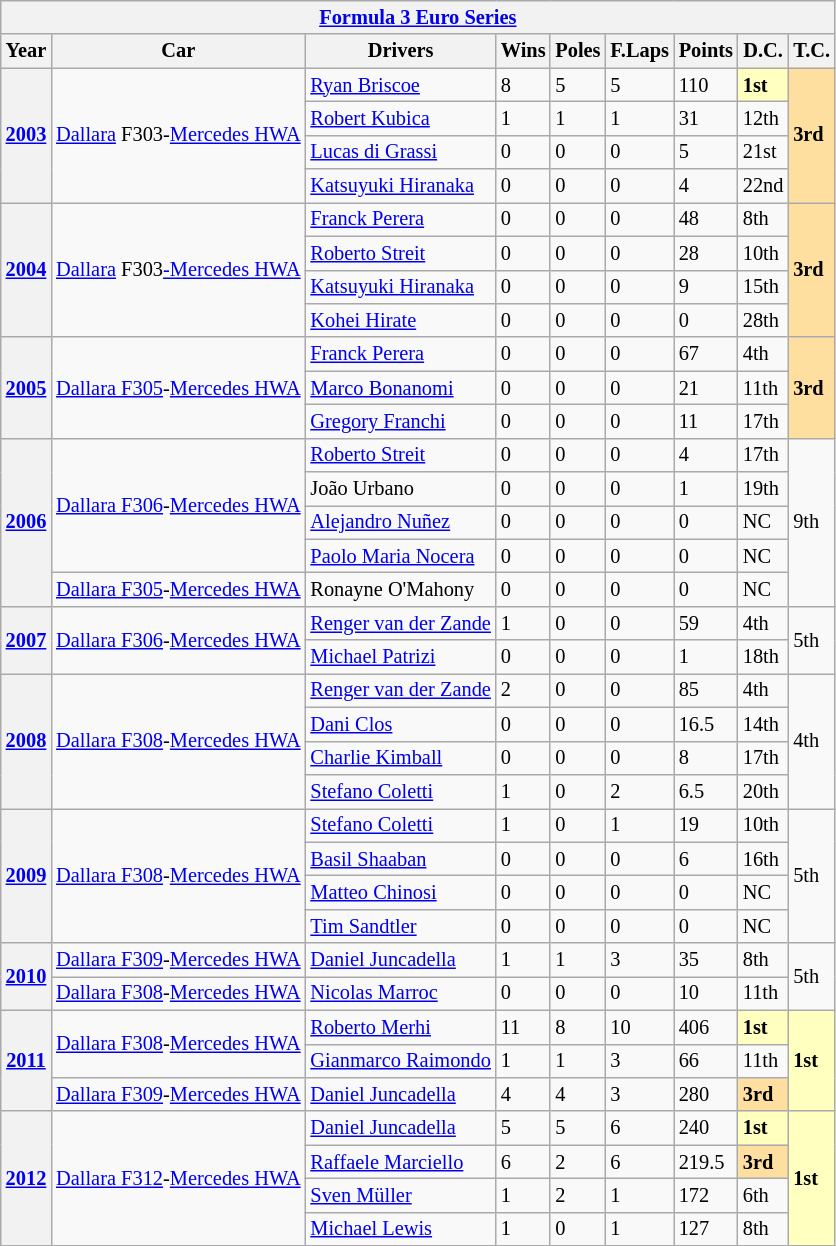<table class="wikitable" style="font-size:85%">
<tr>
<th colspan="9" align="center"><a href='#'>Formula 3 Euro Series</a></th>
</tr>
<tr>
<th>Year</th>
<th>Car</th>
<th>Drivers</th>
<th>Wins</th>
<th>Poles</th>
<th>F.Laps</th>
<th>Points</th>
<th>D.C.</th>
<th>T.C.</th>
</tr>
<tr>
<th rowspan="4"><a href='#'>2003</a></th>
<td rowspan=4><a href='#'>Dallara</a> F303-<a href='#'>Mercedes HWA</a></td>
<td> <a href='#'>Ryan Briscoe</a></td>
<td>8</td>
<td>5</td>
<td>5</td>
<td>110</td>
<td style="background:#FFFFBF;"><strong>1st</strong></td>
<td rowspan="4" style="background:#FFDF9F;"><strong>3rd</strong></td>
</tr>
<tr>
<td> <a href='#'>Robert Kubica</a></td>
<td>1</td>
<td>1</td>
<td>1</td>
<td>31</td>
<td>12th</td>
</tr>
<tr>
<td> <a href='#'>Lucas di Grassi</a></td>
<td>0</td>
<td>0</td>
<td>0</td>
<td>5</td>
<td>21st</td>
</tr>
<tr>
<td> <a href='#'>Katsuyuki Hiranaka</a></td>
<td>0</td>
<td>0</td>
<td>0</td>
<td>4</td>
<td>22nd</td>
</tr>
<tr>
<th rowspan="4"><a href='#'>2004</a></th>
<td rowspan=4><a href='#'>Dallara</a> F303<a href='#'>-Mercedes HWA</a></td>
<td> <a href='#'>Franck Perera</a></td>
<td>0</td>
<td>0</td>
<td>0</td>
<td>48</td>
<td>8th</td>
<td rowspan="4" style="background:#FFDF9F;"><strong>3rd</strong></td>
</tr>
<tr>
<td> <a href='#'>Roberto Streit</a></td>
<td>0</td>
<td>0</td>
<td>0</td>
<td>28</td>
<td>10th</td>
</tr>
<tr>
<td> <a href='#'>Katsuyuki Hiranaka</a></td>
<td>0</td>
<td>0</td>
<td>0</td>
<td>9</td>
<td>15th</td>
</tr>
<tr>
<td> <a href='#'>Kohei Hirate</a></td>
<td>0</td>
<td>0</td>
<td>0</td>
<td>0</td>
<td>28th</td>
</tr>
<tr>
<th rowspan="3"><a href='#'>2005</a></th>
<td rowspan=3><a href='#'>Dallara F305</a>-<a href='#'>Mercedes HWA</a></td>
<td> <a href='#'>Franck Perera</a></td>
<td>0</td>
<td>0</td>
<td>0</td>
<td>67</td>
<td>4th</td>
<td rowspan="3" style="background:#FFDF9F;"><strong>3rd</strong></td>
</tr>
<tr>
<td> <a href='#'>Marco Bonanomi</a></td>
<td>0</td>
<td>0</td>
<td>0</td>
<td>21</td>
<td>11th</td>
</tr>
<tr>
<td> <a href='#'>Gregory Franchi</a></td>
<td>0</td>
<td>0</td>
<td>0</td>
<td>11</td>
<td>17th</td>
</tr>
<tr>
<th rowspan="5"><a href='#'>2006</a></th>
<td rowspan=4><a href='#'>Dallara F306</a>-<a href='#'>Mercedes HWA</a></td>
<td> <a href='#'>Roberto Streit</a></td>
<td>0</td>
<td>0</td>
<td>0</td>
<td>4</td>
<td>17th</td>
<td rowspan=5>9th</td>
</tr>
<tr>
<td> João Urbano</td>
<td>0</td>
<td>0</td>
<td>0</td>
<td>1</td>
<td>19th</td>
</tr>
<tr>
<td> <a href='#'>Alejandro Nuñez</a></td>
<td>0</td>
<td>0</td>
<td>0</td>
<td>0</td>
<td>NC</td>
</tr>
<tr>
<td> <a href='#'>Paolo Maria Nocera</a></td>
<td>0</td>
<td>0</td>
<td>0</td>
<td>0</td>
<td>NC</td>
</tr>
<tr>
<td><a href='#'>Dallara F305</a>-<a href='#'>Mercedes HWA</a></td>
<td> Ronayne O'Mahony</td>
<td>0</td>
<td>0</td>
<td>0</td>
<td>0</td>
<td>NC</td>
</tr>
<tr>
<th rowspan="2"><a href='#'>2007</a></th>
<td rowspan=2><a href='#'>Dallara F306</a>-<a href='#'>Mercedes HWA</a></td>
<td> <a href='#'>Renger van der Zande</a></td>
<td>1</td>
<td>0</td>
<td>0</td>
<td>59</td>
<td>4th</td>
<td rowspan="2">5th</td>
</tr>
<tr>
<td> <a href='#'>Michael Patrizi</a></td>
<td>0</td>
<td>0</td>
<td>0</td>
<td>1</td>
<td>18th</td>
</tr>
<tr>
<th rowspan="4"><a href='#'>2008</a></th>
<td rowspan=4><a href='#'>Dallara F308</a>-<a href='#'>Mercedes HWA</a></td>
<td> <a href='#'>Renger van der Zande</a></td>
<td>2</td>
<td>0</td>
<td>0</td>
<td>85</td>
<td>4th</td>
<td rowspan="4">4th</td>
</tr>
<tr>
<td> <a href='#'>Dani Clos</a></td>
<td>0</td>
<td>0</td>
<td>0</td>
<td>16.5</td>
<td>14th</td>
</tr>
<tr>
<td> <a href='#'>Charlie Kimball</a></td>
<td>0</td>
<td>0</td>
<td>0</td>
<td>8</td>
<td>17th</td>
</tr>
<tr>
<td> <a href='#'>Stefano Coletti</a></td>
<td>1</td>
<td>0</td>
<td>2</td>
<td>6.5</td>
<td>20th</td>
</tr>
<tr>
<th rowspan="4"><a href='#'>2009</a></th>
<td rowspan=4><a href='#'>Dallara F308</a>-<a href='#'>Mercedes HWA</a></td>
<td> <a href='#'>Stefano Coletti</a></td>
<td>1</td>
<td>0</td>
<td>1</td>
<td>19</td>
<td>10th</td>
<td rowspan="4">5th</td>
</tr>
<tr>
<td> <a href='#'>Basil Shaaban</a></td>
<td>0</td>
<td>0</td>
<td>0</td>
<td>6</td>
<td>16th</td>
</tr>
<tr>
<td> <a href='#'>Matteo Chinosi</a></td>
<td>0</td>
<td>0</td>
<td>0</td>
<td>0</td>
<td>NC</td>
</tr>
<tr>
<td> <a href='#'>Tim Sandtler</a></td>
<td>0</td>
<td>0</td>
<td>0</td>
<td>0</td>
<td>NC</td>
</tr>
<tr>
<th rowspan="2"><a href='#'>2010</a></th>
<td><a href='#'>Dallara F309</a>-<a href='#'>Mercedes HWA</a></td>
<td> <a href='#'>Daniel Juncadella</a></td>
<td>1</td>
<td>1</td>
<td>3</td>
<td>35</td>
<td>8th</td>
<td rowspan="2">5th</td>
</tr>
<tr>
<td><a href='#'>Dallara F308</a>-<a href='#'>Mercedes HWA</a></td>
<td> <a href='#'>Nicolas Marroc</a></td>
<td>0</td>
<td>0</td>
<td>0</td>
<td>10</td>
<td>11th</td>
</tr>
<tr>
<th rowspan="3"><a href='#'>2011</a></th>
<td rowspan=2><a href='#'>Dallara F308</a>-<a href='#'>Mercedes HWA</a></td>
<td> <a href='#'>Roberto Merhi</a></td>
<td>11</td>
<td>8</td>
<td>10</td>
<td>406</td>
<td style="background:#FFFFBF;"><strong>1st</strong></td>
<td rowspan="3" style="background:#FFFFBF;"><strong>1st</strong></td>
</tr>
<tr>
<td> <a href='#'>Gianmarco Raimondo</a></td>
<td>1</td>
<td>1</td>
<td>3</td>
<td>66</td>
<td>11th</td>
</tr>
<tr>
<td><a href='#'>Dallara F309</a>-<a href='#'>Mercedes HWA</a></td>
<td> <a href='#'>Daniel Juncadella</a></td>
<td>4</td>
<td>4</td>
<td>3</td>
<td>280</td>
<td style="background:#FFDF9F;"><strong>3rd</strong></td>
</tr>
<tr>
<th rowspan="4"><a href='#'>2012</a></th>
<td rowspan=4><a href='#'>Dallara F312</a>-<a href='#'>Mercedes HWA</a></td>
<td> <a href='#'>Daniel Juncadella</a></td>
<td>5</td>
<td>5</td>
<td>6</td>
<td>240</td>
<td style="background:#FFFFBF;"><strong>1st</strong></td>
<td rowspan="4" style="background:#FFFFBF;"><strong>1st</strong></td>
</tr>
<tr>
<td> <a href='#'>Raffaele Marciello</a></td>
<td>6</td>
<td>2</td>
<td>6</td>
<td>219.5</td>
<td style="background:#FFDF9F;"><strong>3rd</strong></td>
</tr>
<tr>
<td> <a href='#'>Sven Müller</a></td>
<td>1</td>
<td>2</td>
<td>1</td>
<td>172</td>
<td>6th</td>
</tr>
<tr>
<td> <a href='#'>Michael Lewis</a></td>
<td>1</td>
<td>0</td>
<td>1</td>
<td>127</td>
<td>8th</td>
</tr>
</table>
